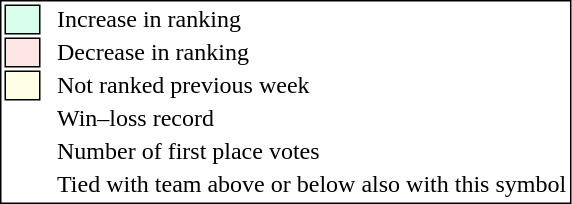<table style="border:1px solid black;">
<tr>
<td style="background:#D8FFEB; width:20px; border:1px solid black;"></td>
<td> </td>
<td>Increase in ranking</td>
</tr>
<tr>
<td style="background:#FFE6E6; width:20px; border:1px solid black;"></td>
<td> </td>
<td>Decrease in ranking</td>
</tr>
<tr>
<td style="background:#FFFFE6; width:20px; border:1px solid black;"></td>
<td> </td>
<td>Not ranked previous week</td>
</tr>
<tr>
<td></td>
<td> </td>
<td>Win–loss record</td>
</tr>
<tr>
<td></td>
<td> </td>
<td>Number of first place votes</td>
</tr>
<tr>
<td></td>
<td></td>
<td>Tied with team above or below also with this symbol</td>
</tr>
</table>
